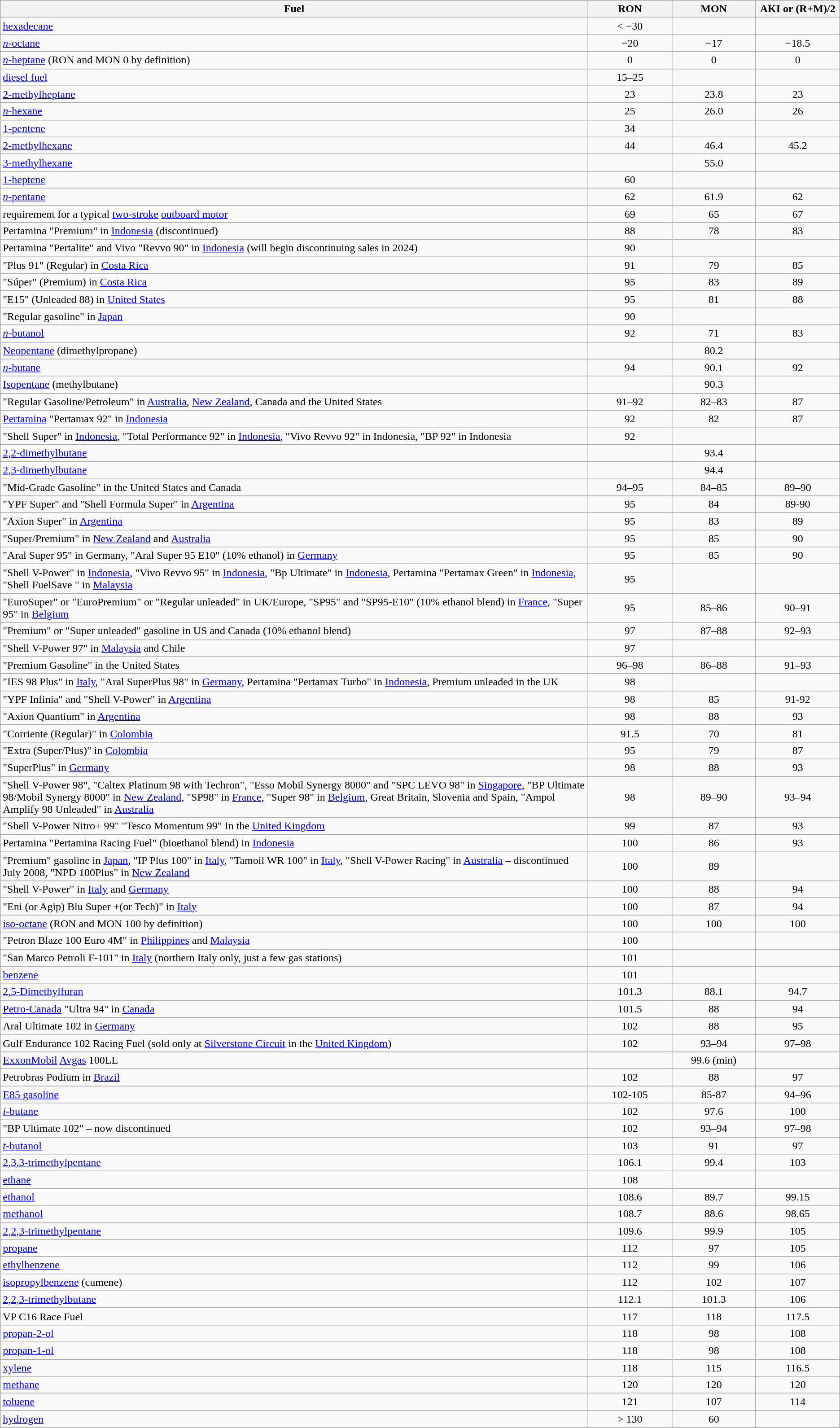<table class="wikitable sortable" style="text-align: center">
<tr>
<th scope="col" style="width:70%;">Fuel</th>
<th data-sort-type="number" scope="col" style="width:10%;">RON</th>
<th data-sort-type="number" scope="col" style="width:10%;">MON</th>
<th data-sort-type="number" scope="col" style="width:10%;">AKI or (R+M)/2</th>
</tr>
<tr>
<td style="text-align: left"><a href='#'>hexadecane</a></td>
<td>< −30</td>
<td></td>
<td></td>
</tr>
<tr>
<td style="text-align: left"><a href='#'><em>n</em>-octane</a></td>
<td>−20</td>
<td>−17</td>
<td>−18.5</td>
</tr>
<tr>
<td style="text-align: left"><a href='#'><em>n</em>-heptane</a> (RON and MON 0 by definition)</td>
<td>0</td>
<td>0</td>
<td>0</td>
</tr>
<tr>
<td style="text-align: left"><a href='#'>diesel fuel</a></td>
<td>15–25</td>
<td></td>
<td></td>
</tr>
<tr>
<td style="text-align: left"><a href='#'>2-methylheptane</a></td>
<td>23</td>
<td>23.8</td>
<td>23</td>
</tr>
<tr>
<td style="text-align: left"><a href='#'><em>n</em>-hexane</a></td>
<td>25</td>
<td>26.0</td>
<td>26</td>
</tr>
<tr>
<td style="text-align: left"><a href='#'>1-pentene</a></td>
<td>34</td>
<td></td>
<td></td>
</tr>
<tr>
<td style="text-align: left"><a href='#'>2-methylhexane</a></td>
<td>44</td>
<td>46.4</td>
<td>45.2</td>
</tr>
<tr>
<td style="text-align: left"><a href='#'>3-methylhexane</a></td>
<td></td>
<td>55.0</td>
<td></td>
</tr>
<tr>
<td style="text-align: left"><a href='#'>1-heptene</a></td>
<td>60</td>
<td></td>
<td></td>
</tr>
<tr>
<td style="text-align: left"><a href='#'><em>n</em>-pentane</a></td>
<td>62</td>
<td>61.9</td>
<td>62</td>
</tr>
<tr>
<td style="text-align: left">requirement for a typical <a href='#'>two-stroke</a> <a href='#'>outboard motor</a></td>
<td>69</td>
<td>65</td>
<td>67</td>
</tr>
<tr>
<td style="text-align: left">Pertamina "Premium" in <a href='#'>Indonesia</a> (discontinued)</td>
<td>88</td>
<td>78</td>
<td>83</td>
</tr>
<tr>
<td style="text-align: left">Pertamina "Pertalite" and Vivo "Revvo 90" in <a href='#'>Indonesia</a> (will begin discontinuing sales in 2024)</td>
<td>90</td>
<td></td>
<td></td>
</tr>
<tr>
<td style="text-align: left">"Plus 91" (Regular) in <a href='#'>Costa Rica</a></td>
<td>91</td>
<td>79</td>
<td>85</td>
</tr>
<tr>
<td style="text-align: left">"Súper" (Premium) in <a href='#'>Costa Rica</a></td>
<td>95</td>
<td>83</td>
<td>89</td>
</tr>
<tr>
<td style="text-align: left">"E15" (Unleaded 88) in <a href='#'>United States</a></td>
<td>95</td>
<td>81</td>
<td>88</td>
</tr>
<tr>
<td style="text-align: left">"Regular gasoline" in <a href='#'>Japan</a></td>
<td>90</td>
<td></td>
<td></td>
</tr>
<tr>
<td style="text-align: left"><a href='#'><em>n</em>-butanol</a></td>
<td>92</td>
<td>71</td>
<td>83</td>
</tr>
<tr>
<td style="text-align: left"><a href='#'>Neopentane</a> (dimethylpropane)</td>
<td></td>
<td>80.2</td>
<td></td>
</tr>
<tr>
<td style="text-align: left"><a href='#'><em>n</em>-butane</a></td>
<td>94</td>
<td>90.1</td>
<td>92</td>
</tr>
<tr>
<td style="text-align: left"><a href='#'>Isopentane</a> (methylbutane)</td>
<td></td>
<td>90.3</td>
<td></td>
</tr>
<tr>
<td style="text-align: left">"Regular Gasoline/Petroleum" in <a href='#'>Australia</a>, <a href='#'>New Zealand</a>, Canada and the United States</td>
<td>91–92</td>
<td>82–83</td>
<td>87</td>
</tr>
<tr>
<td style="text-align: left"><a href='#'>Pertamina</a> "Pertamax 92" in <a href='#'>Indonesia</a></td>
<td>92</td>
<td>82</td>
<td>87</td>
</tr>
<tr>
<td style="text-align: left">"Shell Super" in <a href='#'>Indonesia</a>, "Total Performance 92" in <a href='#'>Indonesia</a>, "Vivo Revvo 92" in Indonesia, "BP 92" in Indonesia</td>
<td>92</td>
<td></td>
<td></td>
</tr>
<tr>
<td style="text-align: left"><a href='#'>2,2-dimethylbutane</a></td>
<td></td>
<td>93.4</td>
<td></td>
</tr>
<tr>
<td style="text-align: left"><a href='#'>2,3-dimethylbutane</a></td>
<td></td>
<td>94.4</td>
<td></td>
</tr>
<tr>
<td style="text-align: left">"Mid-Grade Gasoline" in the United States and Canada</td>
<td>94–95</td>
<td>84–85</td>
<td>89–90</td>
</tr>
<tr>
<td style="text-align: left">"YPF Super" and "Shell Formula Super" in <a href='#'>Argentina</a></td>
<td>95</td>
<td>84</td>
<td>89-90</td>
</tr>
<tr>
<td style="text-align: left">"Axion Super" in <a href='#'>Argentina</a></td>
<td>95</td>
<td>83</td>
<td>89</td>
</tr>
<tr>
<td style="text-align: left">"Super/Premium" in <a href='#'>New Zealand</a> and <a href='#'>Australia</a></td>
<td>95</td>
<td>85</td>
<td>90</td>
</tr>
<tr>
<td style="text-align: left">"Aral Super 95" in Germany, "Aral Super 95 E10" (10% ethanol) in <a href='#'>Germany</a></td>
<td>95</td>
<td>85</td>
<td>90</td>
</tr>
<tr>
<td style="text-align: left">"Shell V-Power" in <a href='#'>Indonesia</a>, "Vivo Revvo 95" in <a href='#'>Indonesia</a>, "Bp Ultimate" in <a href='#'>Indonesia</a>, Pertamina "Pertamax Green" in <a href='#'>Indonesia</a>, "Shell FuelSave " in <a href='#'>Malaysia</a></td>
<td>95</td>
<td></td>
<td></td>
</tr>
<tr>
<td style="text-align: left">"EuroSuper" or "EuroPremium" or "Regular unleaded" in UK/Europe, "SP95" and "SP95-E10" (10% ethanol blend) in <a href='#'>France</a>, "Super 95" in <a href='#'>Belgium</a></td>
<td>95</td>
<td>85–86</td>
<td>90–91</td>
</tr>
<tr>
<td style="text-align: left">"Premium" or "Super unleaded" gasoline in US and Canada (10% ethanol blend)</td>
<td>97</td>
<td>87–88</td>
<td>92–93</td>
</tr>
<tr>
<td style="text-align: left">"Shell V-Power 97" in <a href='#'>Malaysia</a> and Chile</td>
<td>97</td>
<td></td>
<td></td>
</tr>
<tr>
<td style="text-align: left">"Premium Gasoline" in the United States</td>
<td>96–98</td>
<td>86–88</td>
<td>91–93</td>
</tr>
<tr>
<td style="text-align: left">"IES 98 Plus" in <a href='#'>Italy</a>, "Aral SuperPlus 98" in <a href='#'>Germany</a>, Pertamina "Pertamax Turbo" in <a href='#'>Indonesia</a>, Premium unleaded in the UK</td>
<td>98</td>
<td></td>
<td></td>
</tr>
<tr>
<td style="text-align: left">"YPF Infinia" and "Shell V-Power" in <a href='#'>Argentina</a></td>
<td>98</td>
<td>85</td>
<td>91-92</td>
</tr>
<tr>
<td style="text-align: left">"Axion Quantium" in <a href='#'>Argentina</a></td>
<td>98</td>
<td>88</td>
<td>93</td>
</tr>
<tr>
<td style="text-align: left">"Corriente (Regular)" in <a href='#'>Colombia</a></td>
<td>91.5</td>
<td>70</td>
<td>81</td>
</tr>
<tr>
<td style="text-align: left">"Extra (Super/Plus)" in <a href='#'>Colombia</a></td>
<td>95</td>
<td>79</td>
<td>87</td>
</tr>
<tr>
<td style="text-align: left">"SuperPlus" in <a href='#'>Germany</a></td>
<td>98</td>
<td>88</td>
<td>93</td>
</tr>
<tr>
<td style="text-align: left">"Shell V-Power 98", "Caltex Platinum 98 with Techron", "Esso Mobil Synergy 8000" and "SPC LEVO 98" in <a href='#'>Singapore</a>, "BP Ultimate 98/Mobil Synergy 8000" in <a href='#'>New Zealand</a>, "SP98" in <a href='#'>France</a>, "Super 98" in <a href='#'>Belgium</a>, Great Britain, Slovenia and Spain, "Ampol Amplify 98 Unleaded" in <a href='#'>Australia</a></td>
<td>98</td>
<td>89–90</td>
<td>93–94</td>
</tr>
<tr>
<td style="text-align: left">"Shell V-Power Nitro+ 99" "Tesco Momentum 99" In the <a href='#'>United Kingdom</a></td>
<td>99</td>
<td>87</td>
<td>93</td>
</tr>
<tr>
<td style="text-align: left">Pertamina "Pertamina Racing Fuel" (bioethanol blend) in <a href='#'>Indonesia</a></td>
<td>100</td>
<td>86</td>
<td>93</td>
</tr>
<tr>
<td style="text-align: left">"Premium" gasoline in <a href='#'>Japan</a>, "IP Plus 100" in <a href='#'>Italy</a>, "Tamoil WR 100" in <a href='#'>Italy</a>, "Shell V-Power Racing" in <a href='#'>Australia</a> – discontinued July 2008, "NPD 100Plus" in <a href='#'>New Zealand</a></td>
<td>100</td>
<td>89</td>
<td></td>
</tr>
<tr>
<td style="text-align: left">"Shell V-Power" in <a href='#'>Italy</a> and <a href='#'>Germany</a></td>
<td>100</td>
<td>88</td>
<td>94</td>
</tr>
<tr>
<td style="text-align: left">"Eni (or Agip) Blu Super +(or Tech)" in <a href='#'>Italy</a></td>
<td>100</td>
<td>87</td>
<td>94</td>
</tr>
<tr>
<td style="text-align: left"><a href='#'>iso-octane</a> (RON and MON 100 by definition)</td>
<td>100</td>
<td>100</td>
<td>100</td>
</tr>
<tr>
<td style="text-align: left">"Petron Blaze 100 Euro 4M" in <a href='#'>Philippines</a> and <a href='#'>Malaysia</a></td>
<td>100</td>
<td></td>
<td></td>
</tr>
<tr>
<td style="text-align: left">"San Marco Petroli F-101" in <a href='#'>Italy</a> (northern Italy only, just a few gas stations)</td>
<td>101</td>
<td></td>
<td></td>
</tr>
<tr>
<td style="text-align: left"><a href='#'>benzene</a></td>
<td>101</td>
<td></td>
<td></td>
</tr>
<tr>
<td style="text-align: left"><a href='#'>2,5-Dimethylfuran</a></td>
<td>101.3</td>
<td>88.1</td>
<td>94.7</td>
</tr>
<tr>
<td style="text-align: left"><a href='#'>Petro-Canada</a> "Ultra 94" in <a href='#'>Canada</a></td>
<td>101.5</td>
<td>88</td>
<td>94</td>
</tr>
<tr>
<td style="text-align: left">Aral Ultimate 102 in <a href='#'>Germany</a></td>
<td>102</td>
<td>88</td>
<td>95</td>
</tr>
<tr>
<td style="text-align: left">Gulf Endurance 102 Racing Fuel (sold only at <a href='#'>Silverstone Circuit</a> in the <a href='#'>United Kingdom</a>)</td>
<td>102</td>
<td>93–94</td>
<td>97–98</td>
</tr>
<tr>
<td style="text-align: left"><a href='#'>ExxonMobil</a> <a href='#'>Avgas</a> 100LL</td>
<td></td>
<td>99.6 (min)</td>
<td></td>
</tr>
<tr>
<td style="text-align: left">Petrobras Podium in <a href='#'>Brazil</a></td>
<td>102</td>
<td>88</td>
<td>97</td>
</tr>
<tr>
<td style="text-align: left"><a href='#'>E85 gasoline</a></td>
<td>102-105</td>
<td>85-87</td>
<td>94–96</td>
</tr>
<tr>
<td style="text-align: left"><a href='#'><em>i</em>-butane</a></td>
<td>102</td>
<td>97.6</td>
<td>100</td>
</tr>
<tr>
<td style="text-align: left">"BP Ultimate 102" – now discontinued</td>
<td>102</td>
<td>93–94</td>
<td>97–98</td>
</tr>
<tr>
<td style="text-align: left"><a href='#'><em>t</em>-butanol</a></td>
<td>103</td>
<td>91</td>
<td>97</td>
</tr>
<tr>
<td style="text-align: left"><a href='#'>2,3,3-trimethylpentane</a></td>
<td>106.1</td>
<td>99.4</td>
<td>103</td>
</tr>
<tr>
<td style="text-align: left"><a href='#'>ethane</a></td>
<td>108</td>
<td></td>
<td></td>
</tr>
<tr>
<td style="text-align: left"><a href='#'>ethanol</a></td>
<td>108.6</td>
<td>89.7</td>
<td>99.15</td>
</tr>
<tr>
<td style="text-align: left"><a href='#'>methanol</a></td>
<td>108.7</td>
<td>88.6</td>
<td>98.65</td>
</tr>
<tr>
<td style="text-align: left"><a href='#'>2,2,3-trimethylpentane</a></td>
<td>109.6</td>
<td>99.9</td>
<td>105</td>
</tr>
<tr>
<td style="text-align: left"><a href='#'>propane</a></td>
<td>112</td>
<td>97</td>
<td>105</td>
</tr>
<tr>
<td style="text-align: left"><a href='#'>ethylbenzene</a></td>
<td>112</td>
<td>99</td>
<td>106</td>
</tr>
<tr>
<td style="text-align: left"><a href='#'>isopropylbenzene</a> (cumene)</td>
<td>112</td>
<td>102</td>
<td>107</td>
</tr>
<tr>
<td style="text-align: left"><a href='#'>2,2,3-trimethylbutane</a></td>
<td>112.1</td>
<td>101.3</td>
<td>106</td>
</tr>
<tr>
<td style="text-align: left">VP C16 Race Fuel</td>
<td>117</td>
<td>118</td>
<td>117.5</td>
</tr>
<tr>
<td style="text-align: left"><a href='#'>propan-2-ol</a></td>
<td>118</td>
<td>98</td>
<td>108</td>
</tr>
<tr>
<td style="text-align: left"><a href='#'>propan-1-ol</a></td>
<td>118</td>
<td>98</td>
<td>108</td>
</tr>
<tr>
<td style="text-align: left"><a href='#'>xylene</a></td>
<td>118</td>
<td>115</td>
<td>116.5</td>
</tr>
<tr>
<td style="text-align: left"><a href='#'>methane</a></td>
<td>120</td>
<td>120</td>
<td>120</td>
</tr>
<tr>
<td style="text-align: left"><a href='#'>toluene</a></td>
<td>121</td>
<td>107</td>
<td>114</td>
</tr>
<tr>
<td style="text-align: left"><a href='#'>hydrogen</a></td>
<td>> 130</td>
<td>60</td>
<td></td>
</tr>
</table>
